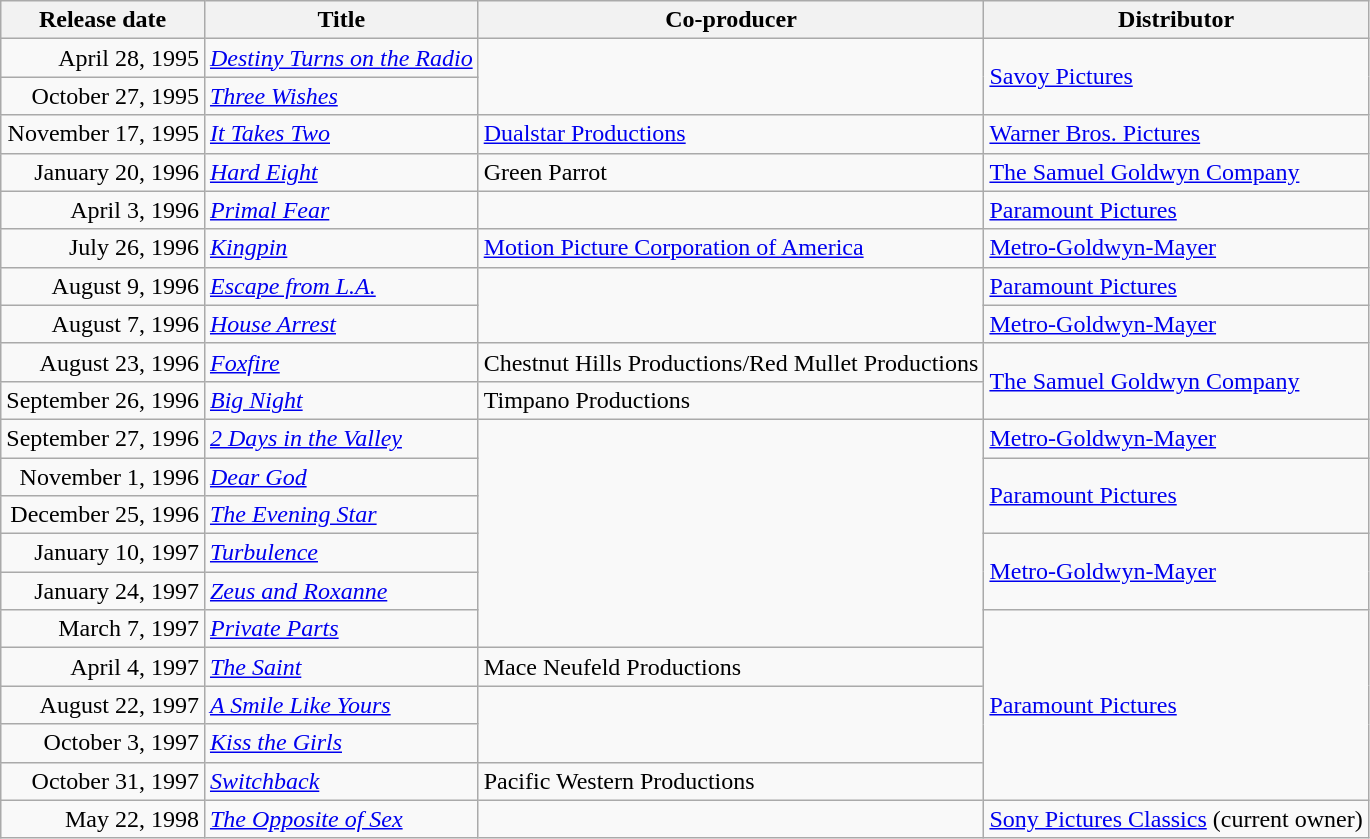<table class="wikitable sortable">
<tr>
<th>Release date</th>
<th>Title</th>
<th>Co-producer</th>
<th>Distributor</th>
</tr>
<tr>
<td align="right">April 28, 1995</td>
<td><em><a href='#'>Destiny Turns on the Radio</a></em></td>
<td rowspan="2"></td>
<td rowspan="2"><a href='#'>Savoy Pictures</a></td>
</tr>
<tr>
<td align="right">October 27, 1995</td>
<td><em><a href='#'>Three Wishes</a></em></td>
</tr>
<tr>
<td align="right">November 17, 1995</td>
<td><em><a href='#'>It Takes Two</a></em></td>
<td><a href='#'>Dualstar Productions</a></td>
<td><a href='#'>Warner Bros. Pictures</a></td>
</tr>
<tr>
<td align="right">January 20, 1996</td>
<td><em><a href='#'>Hard Eight</a></em></td>
<td>Green Parrot</td>
<td><a href='#'>The Samuel Goldwyn Company</a></td>
</tr>
<tr>
<td align="right">April 3, 1996</td>
<td><em><a href='#'>Primal Fear</a></em></td>
<td></td>
<td><a href='#'>Paramount Pictures</a></td>
</tr>
<tr>
<td align="right">July 26, 1996</td>
<td><em><a href='#'>Kingpin</a></em></td>
<td><a href='#'>Motion Picture Corporation of America</a></td>
<td><a href='#'>Metro-Goldwyn-Mayer</a></td>
</tr>
<tr>
<td align="right">August 9, 1996</td>
<td><em><a href='#'>Escape from L.A.</a></em></td>
<td rowspan="2"></td>
<td><a href='#'>Paramount Pictures</a></td>
</tr>
<tr>
<td align="right">August 7, 1996</td>
<td><em><a href='#'>House Arrest</a></em></td>
<td><a href='#'>Metro-Goldwyn-Mayer</a></td>
</tr>
<tr>
<td align="right">August 23, 1996</td>
<td><em><a href='#'>Foxfire</a></em></td>
<td>Chestnut Hills Productions/Red Mullet Productions</td>
<td rowspan="2"><a href='#'>The Samuel Goldwyn Company</a></td>
</tr>
<tr>
<td align="right">September 26, 1996</td>
<td><em><a href='#'>Big Night</a></em></td>
<td>Timpano Productions</td>
</tr>
<tr>
<td align="right">September 27, 1996</td>
<td><em><a href='#'>2 Days in the Valley</a></em></td>
<td rowspan="6"></td>
<td><a href='#'>Metro-Goldwyn-Mayer</a></td>
</tr>
<tr>
<td align="right">November 1, 1996</td>
<td><em><a href='#'>Dear God</a></em></td>
<td rowspan="2"><a href='#'>Paramount Pictures</a></td>
</tr>
<tr>
<td align="right">December 25, 1996</td>
<td><em><a href='#'>The Evening Star</a></em></td>
</tr>
<tr>
<td align="right">January 10, 1997</td>
<td><em><a href='#'>Turbulence</a></em></td>
<td rowspan="2"><a href='#'>Metro-Goldwyn-Mayer</a></td>
</tr>
<tr>
<td align="right">January 24, 1997</td>
<td><em><a href='#'>Zeus and Roxanne</a></em></td>
</tr>
<tr>
<td align="right">March 7, 1997</td>
<td><em><a href='#'>Private Parts</a></em></td>
<td rowspan="5"><a href='#'>Paramount Pictures</a></td>
</tr>
<tr>
<td align="right">April 4, 1997</td>
<td><em><a href='#'>The Saint</a></em></td>
<td>Mace Neufeld Productions</td>
</tr>
<tr>
<td align="right">August 22, 1997</td>
<td><em><a href='#'>A Smile Like Yours</a></em></td>
<td rowspan="2"></td>
</tr>
<tr>
<td align="right">October 3, 1997</td>
<td><em><a href='#'>Kiss the Girls</a></em></td>
</tr>
<tr>
<td align="right">October 31, 1997</td>
<td><em><a href='#'>Switchback</a></em></td>
<td>Pacific Western Productions</td>
</tr>
<tr>
<td align="right">May 22, 1998</td>
<td><em><a href='#'>The Opposite of Sex</a></em></td>
<td></td>
<td><a href='#'>Sony Pictures Classics</a> (current owner)</td>
</tr>
</table>
